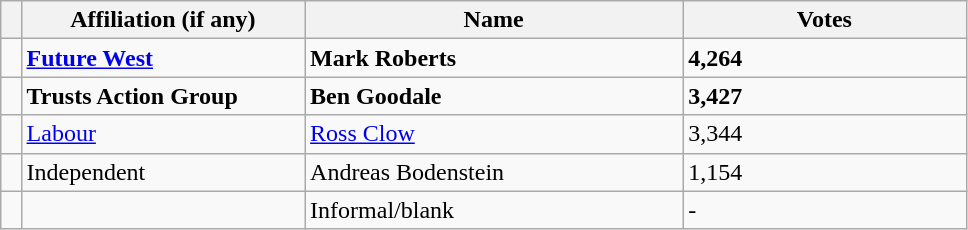<table class="wikitable" style="width:51%;">
<tr>
<th style="width:1%;"></th>
<th style="width:15%;">Affiliation (if any)</th>
<th style="width:20%;">Name</th>
<th style="width:15%;">Votes</th>
</tr>
<tr>
<td bgcolor=></td>
<td><strong><a href='#'>Future West</a></strong></td>
<td><strong>Mark Roberts</strong></td>
<td><strong>4,264</strong></td>
</tr>
<tr>
<td bgcolor=></td>
<td><strong>Trusts Action Group</strong></td>
<td><strong>Ben Goodale</strong></td>
<td><strong>3,427</strong></td>
</tr>
<tr>
<td bgcolor=></td>
<td><a href='#'>Labour</a></td>
<td><a href='#'>Ross Clow</a></td>
<td>3,344</td>
</tr>
<tr>
<td bgcolor=></td>
<td>Independent</td>
<td>Andreas Bodenstein</td>
<td>1,154</td>
</tr>
<tr>
<td></td>
<td></td>
<td>Informal/blank</td>
<td>-</td>
</tr>
</table>
